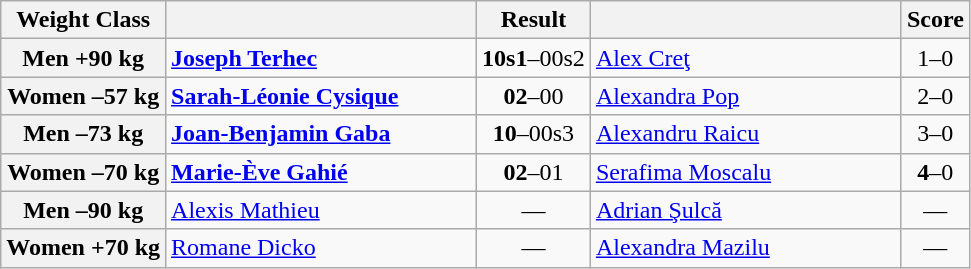<table class="wikitable">
<tr>
<th>Weight Class</th>
<th style="width: 200px;"></th>
<th>Result</th>
<th style="width: 200px;"></th>
<th>Score</th>
</tr>
<tr>
<th>Men +90 kg</th>
<td><strong><a href='#'>Joseph Terhec</a></strong></td>
<td align=center><strong>10s1</strong>–00s2</td>
<td><a href='#'>Alex Creţ</a></td>
<td align=center>1–0</td>
</tr>
<tr>
<th>Women –57 kg</th>
<td><strong><a href='#'>Sarah-Léonie Cysique</a></strong></td>
<td align=center><strong>02</strong>–00</td>
<td><a href='#'>Alexandra Pop</a></td>
<td align=center>2–0</td>
</tr>
<tr>
<th>Men –73 kg</th>
<td><strong><a href='#'>Joan-Benjamin Gaba</a></strong></td>
<td align=center><strong>10</strong>–00s3</td>
<td><a href='#'>Alexandru Raicu</a></td>
<td align=center>3–0</td>
</tr>
<tr>
<th>Women –70 kg</th>
<td><strong><a href='#'>Marie-Ève Gahié</a></strong></td>
<td align=center><strong>02</strong>–01</td>
<td><a href='#'>Serafima Moscalu</a></td>
<td align=center><strong>4</strong>–0</td>
</tr>
<tr>
<th>Men –90 kg</th>
<td><a href='#'>Alexis Mathieu</a></td>
<td align=center>—</td>
<td><a href='#'>Adrian Şulcă</a></td>
<td align=center>—</td>
</tr>
<tr>
<th>Women +70 kg</th>
<td><a href='#'>Romane Dicko</a></td>
<td align=center>—</td>
<td><a href='#'>Alexandra Mazilu</a></td>
<td align=center>—</td>
</tr>
</table>
